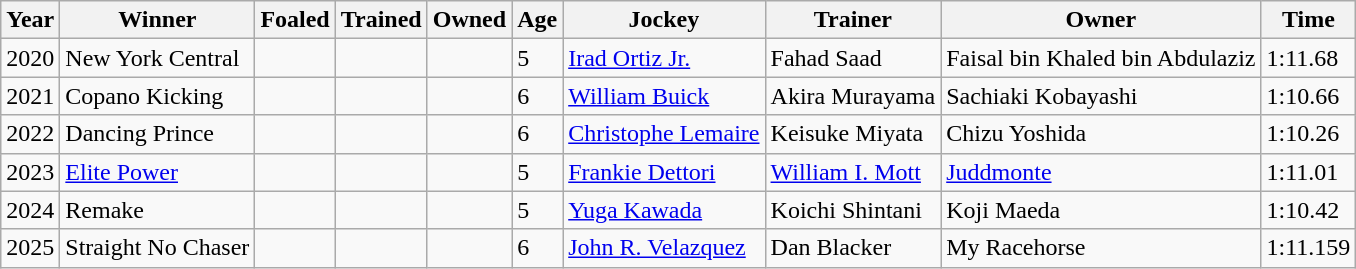<table class="wikitable">
<tr>
<th>Year</th>
<th>Winner</th>
<th>Foaled</th>
<th>Trained</th>
<th>Owned</th>
<th>Age</th>
<th>Jockey</th>
<th>Trainer</th>
<th>Owner</th>
<th>Time</th>
</tr>
<tr>
<td style="text-align:center">2020</td>
<td>New York Central</td>
<td></td>
<td></td>
<td></td>
<td>5</td>
<td><a href='#'>Irad Ortiz Jr.</a></td>
<td>Fahad Saad</td>
<td>Faisal bin Khaled bin Abdulaziz</td>
<td>1:11.68</td>
</tr>
<tr>
<td style="text-align:center">2021</td>
<td>Copano Kicking</td>
<td></td>
<td></td>
<td></td>
<td>6</td>
<td><a href='#'>William Buick</a></td>
<td>Akira Murayama</td>
<td>Sachiaki Kobayashi</td>
<td>1:10.66</td>
</tr>
<tr>
<td style="text-align:center">2022</td>
<td>Dancing Prince</td>
<td></td>
<td></td>
<td></td>
<td>6</td>
<td><a href='#'>Christophe Lemaire</a></td>
<td>Keisuke Miyata</td>
<td>Chizu Yoshida</td>
<td>1:10.26</td>
</tr>
<tr>
<td style="text-align:center">2023</td>
<td><a href='#'>Elite Power</a></td>
<td></td>
<td></td>
<td></td>
<td>5</td>
<td><a href='#'>Frankie Dettori</a></td>
<td><a href='#'>William I. Mott</a></td>
<td><a href='#'>Juddmonte</a></td>
<td>1:11.01</td>
</tr>
<tr>
<td style="text-align:center">2024</td>
<td>Remake</td>
<td></td>
<td></td>
<td></td>
<td>5</td>
<td><a href='#'>Yuga Kawada</a></td>
<td>Koichi Shintani</td>
<td>Koji Maeda</td>
<td>1:10.42</td>
</tr>
<tr>
<td>2025</td>
<td>Straight No Chaser</td>
<td></td>
<td></td>
<td></td>
<td>6</td>
<td><a href='#'>John R. Velazquez</a></td>
<td>Dan Blacker</td>
<td>My Racehorse</td>
<td>1:11.159</td>
</tr>
</table>
